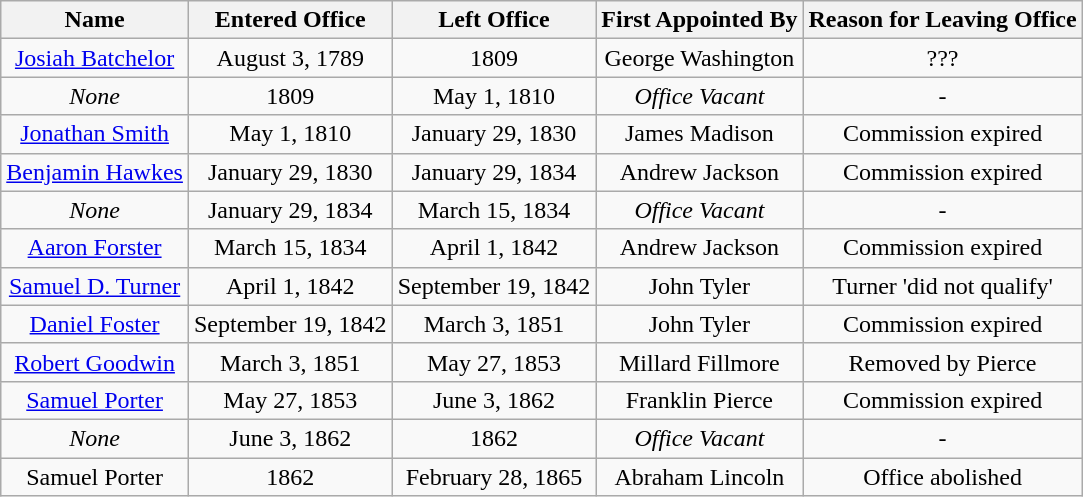<table class="wikitable" style="text-align: center;">
<tr>
<th>Name</th>
<th>Entered Office</th>
<th>Left Office</th>
<th>First Appointed By</th>
<th>Reason for Leaving Office</th>
</tr>
<tr>
<td><a href='#'>Josiah Batchelor</a></td>
<td>August 3, 1789</td>
<td>1809</td>
<td>George Washington</td>
<td>???</td>
</tr>
<tr>
<td><em>None</em></td>
<td>1809</td>
<td>May 1, 1810</td>
<td><em>Office Vacant</em></td>
<td>-</td>
</tr>
<tr>
<td><a href='#'>Jonathan Smith</a></td>
<td>May 1, 1810</td>
<td>January 29, 1830</td>
<td>James Madison</td>
<td>Commission expired</td>
</tr>
<tr>
<td><a href='#'>Benjamin Hawkes</a></td>
<td>January 29, 1830</td>
<td>January 29, 1834</td>
<td>Andrew Jackson</td>
<td>Commission expired</td>
</tr>
<tr>
<td><em>None</em></td>
<td>January 29, 1834</td>
<td>March 15, 1834</td>
<td><em>Office Vacant</em></td>
<td>-</td>
</tr>
<tr>
<td><a href='#'>Aaron Forster</a></td>
<td>March 15, 1834</td>
<td>April 1, 1842</td>
<td>Andrew Jackson</td>
<td>Commission expired</td>
</tr>
<tr>
<td><a href='#'>Samuel D. Turner</a></td>
<td>April 1, 1842</td>
<td>September 19, 1842</td>
<td>John Tyler</td>
<td>Turner 'did not qualify'</td>
</tr>
<tr>
<td><a href='#'>Daniel Foster</a></td>
<td>September 19, 1842</td>
<td>March 3, 1851</td>
<td>John Tyler</td>
<td>Commission expired</td>
</tr>
<tr>
<td><a href='#'>Robert Goodwin</a></td>
<td>March 3, 1851</td>
<td>May 27, 1853</td>
<td>Millard Fillmore</td>
<td>Removed by Pierce</td>
</tr>
<tr>
<td><a href='#'>Samuel Porter</a></td>
<td>May 27, 1853</td>
<td>June 3, 1862</td>
<td>Franklin Pierce</td>
<td>Commission expired</td>
</tr>
<tr>
<td><em>None</em></td>
<td>June 3, 1862</td>
<td>1862</td>
<td><em>Office Vacant</em></td>
<td>-</td>
</tr>
<tr>
<td>Samuel Porter</td>
<td>1862</td>
<td>February 28, 1865</td>
<td>Abraham Lincoln</td>
<td>Office abolished</td>
</tr>
</table>
